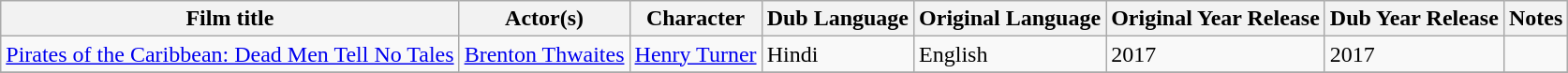<table class="wikitable">
<tr>
<th>Film title</th>
<th>Actor(s)</th>
<th>Character</th>
<th>Dub Language</th>
<th>Original Language</th>
<th>Original Year Release</th>
<th>Dub Year Release</th>
<th>Notes</th>
</tr>
<tr>
<td><a href='#'>Pirates of the Caribbean: Dead Men Tell No Tales</a></td>
<td><a href='#'>Brenton Thwaites</a></td>
<td><a href='#'>Henry Turner</a></td>
<td>Hindi</td>
<td>English</td>
<td>2017</td>
<td>2017</td>
<td></td>
</tr>
<tr>
</tr>
</table>
